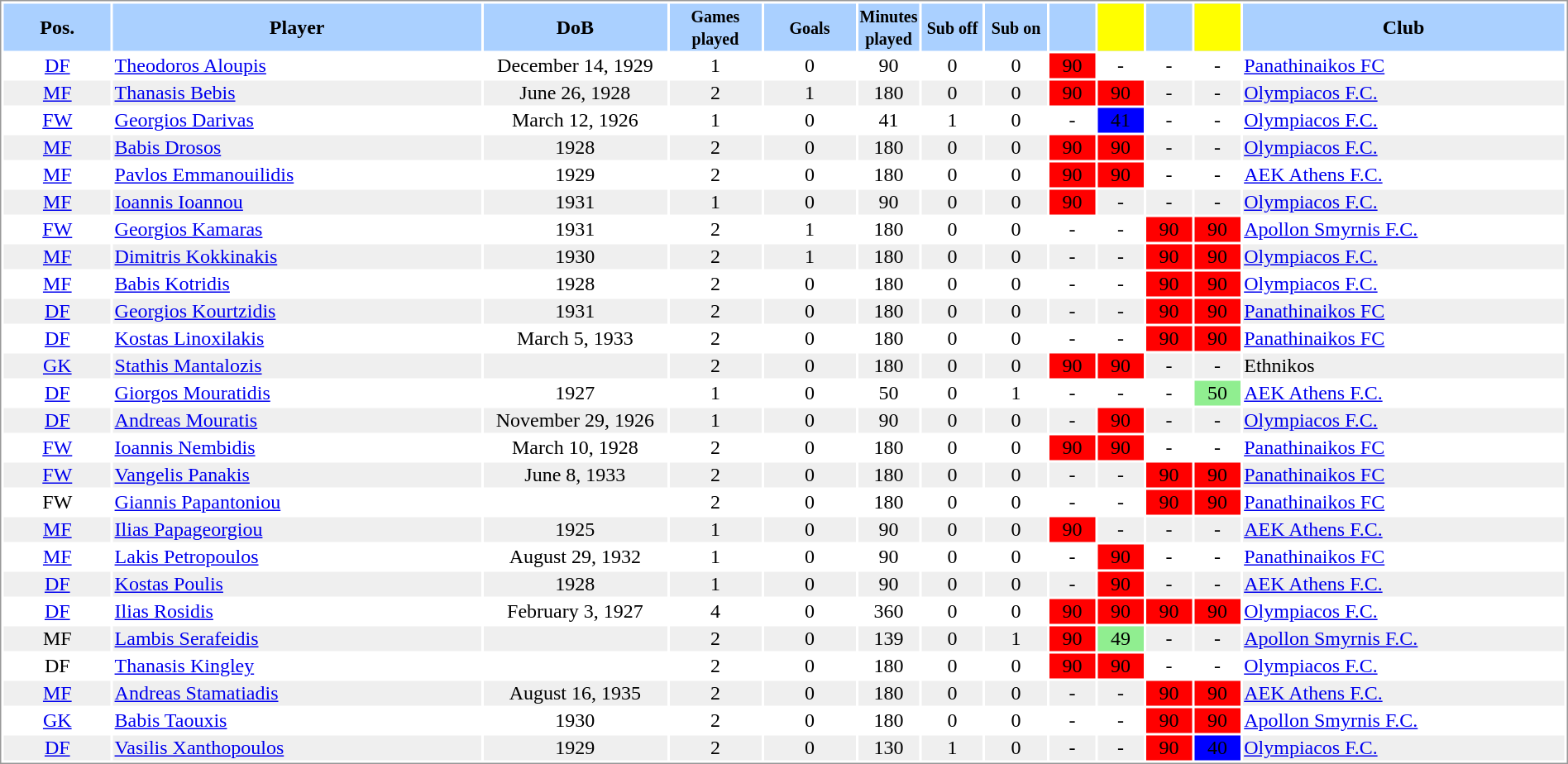<table border="0" width="100%" style="border: 1px solid #999; background-color:#FFFFFF; text-align:center">
<tr align="center" bgcolor="#AAD0FF">
<th width=7%>Pos.</th>
<th width=24%>Player</th>
<th width=12%>DoB</th>
<th width=6%><small>Games<br>played</small></th>
<th width=6%><small>Goals</small></th>
<th width=4%><small>Minutes<br>played</small></th>
<th width=4%><small>Sub off</small></th>
<th width=4%><small>Sub on</small></th>
<th width=3%></th>
<th width=3% bgcolor=yellow></th>
<th width=3%></th>
<th width=3% bgcolor=yellow></th>
<th width=23%>Club</th>
</tr>
<tr>
<td><a href='#'>DF</a></td>
<td align="left"><a href='#'>Theodoros Aloupis</a></td>
<td>December 14, 1929</td>
<td>1</td>
<td>0</td>
<td>90</td>
<td>0</td>
<td>0</td>
<td bgcolor=red>90</td>
<td>-</td>
<td>-</td>
<td>-</td>
<td align="left"> <a href='#'>Panathinaikos FC</a></td>
</tr>
<tr bgcolor="#EFEFEF">
<td><a href='#'>MF</a></td>
<td align="left"><a href='#'>Thanasis Bebis</a></td>
<td>June 26, 1928</td>
<td>2</td>
<td>1</td>
<td>180</td>
<td>0</td>
<td>0</td>
<td bgcolor=red>90</td>
<td bgcolor=red>90</td>
<td>-</td>
<td>-</td>
<td align="left"> <a href='#'>Olympiacos F.C.</a></td>
</tr>
<tr>
<td><a href='#'>FW</a></td>
<td align="left"><a href='#'>Georgios Darivas</a></td>
<td>March 12, 1926</td>
<td>1</td>
<td>0</td>
<td>41</td>
<td>1</td>
<td>0</td>
<td>-</td>
<td bgcolor=blue>41</td>
<td>-</td>
<td>-</td>
<td align="left"> <a href='#'>Olympiacos F.C.</a></td>
</tr>
<tr bgcolor="#EFEFEF">
<td><a href='#'>MF</a></td>
<td align="left"><a href='#'>Babis Drosos</a></td>
<td>1928</td>
<td>2</td>
<td>0</td>
<td>180</td>
<td>0</td>
<td>0</td>
<td bgcolor=red>90</td>
<td bgcolor=red>90</td>
<td>-</td>
<td>-</td>
<td align="left"> <a href='#'>Olympiacos F.C.</a></td>
</tr>
<tr>
<td><a href='#'>MF</a></td>
<td align="left"><a href='#'>Pavlos Emmanouilidis</a></td>
<td>1929</td>
<td>2</td>
<td>0</td>
<td>180</td>
<td>0</td>
<td>0</td>
<td bgcolor=red>90</td>
<td bgcolor=red>90</td>
<td>-</td>
<td>-</td>
<td align="left"> <a href='#'>AEK Athens F.C.</a></td>
</tr>
<tr bgcolor="#EFEFEF">
<td><a href='#'>MF</a></td>
<td align="left"><a href='#'>Ioannis Ioannou</a></td>
<td>1931</td>
<td>1</td>
<td>0</td>
<td>90</td>
<td>0</td>
<td>0</td>
<td bgcolor=red>90</td>
<td>-</td>
<td>-</td>
<td>-</td>
<td align="left"> <a href='#'>Olympiacos F.C.</a></td>
</tr>
<tr>
<td><a href='#'>FW</a></td>
<td align="left"><a href='#'>Georgios Kamaras</a></td>
<td>1931</td>
<td>2</td>
<td>1</td>
<td>180</td>
<td>0</td>
<td>0</td>
<td>-</td>
<td>-</td>
<td bgcolor=red>90</td>
<td bgcolor=red>90</td>
<td align="left"> <a href='#'>Apollon Smyrnis F.C.</a></td>
</tr>
<tr bgcolor="#EFEFEF">
<td><a href='#'>MF</a></td>
<td align="left"><a href='#'>Dimitris Kokkinakis</a></td>
<td>1930</td>
<td>2</td>
<td>1</td>
<td>180</td>
<td>0</td>
<td>0</td>
<td>-</td>
<td>-</td>
<td bgcolor=red>90</td>
<td bgcolor=red>90</td>
<td align="left"> <a href='#'>Olympiacos F.C.</a></td>
</tr>
<tr>
<td><a href='#'>MF</a></td>
<td align="left"><a href='#'>Babis Kotridis</a></td>
<td>1928</td>
<td>2</td>
<td>0</td>
<td>180</td>
<td>0</td>
<td>0</td>
<td>-</td>
<td>-</td>
<td bgcolor=red>90</td>
<td bgcolor=red>90</td>
<td align="left"> <a href='#'>Olympiacos F.C.</a></td>
</tr>
<tr bgcolor="#EFEFEF">
<td><a href='#'>DF</a></td>
<td align="left"><a href='#'>Georgios Kourtzidis</a></td>
<td>1931</td>
<td>2</td>
<td>0</td>
<td>180</td>
<td>0</td>
<td>0</td>
<td>-</td>
<td>-</td>
<td bgcolor=red>90</td>
<td bgcolor=red>90</td>
<td align="left"> <a href='#'>Panathinaikos FC</a></td>
</tr>
<tr>
<td><a href='#'>DF</a></td>
<td align="left"><a href='#'>Kostas Linoxilakis</a></td>
<td>March 5, 1933</td>
<td>2</td>
<td>0</td>
<td>180</td>
<td>0</td>
<td>0</td>
<td>-</td>
<td>-</td>
<td bgcolor=red>90</td>
<td bgcolor=red>90</td>
<td align="left"> <a href='#'>Panathinaikos FC</a></td>
</tr>
<tr bgcolor="#EFEFEF">
<td><a href='#'>GK</a></td>
<td align="left"><a href='#'>Stathis Mantalozis</a></td>
<td></td>
<td>2</td>
<td>0</td>
<td>180</td>
<td>0</td>
<td>0</td>
<td bgcolor=red>90</td>
<td bgcolor=red>90</td>
<td>-</td>
<td>-</td>
<td align="left"> Ethnikos</td>
</tr>
<tr>
<td><a href='#'>DF</a></td>
<td align="left"><a href='#'>Giorgos Mouratidis</a></td>
<td>1927</td>
<td>1</td>
<td>0</td>
<td>50</td>
<td>0</td>
<td>1</td>
<td>-</td>
<td>-</td>
<td>-</td>
<td bgcolor=lightgreen>50</td>
<td align="left"> <a href='#'>AEK Athens F.C.</a></td>
</tr>
<tr bgcolor="#EFEFEF">
<td><a href='#'>DF</a></td>
<td align="left"><a href='#'>Andreas Mouratis</a></td>
<td>November 29, 1926</td>
<td>1</td>
<td>0</td>
<td>90</td>
<td>0</td>
<td>0</td>
<td>-</td>
<td bgcolor=red>90</td>
<td>-</td>
<td>-</td>
<td align="left"> <a href='#'>Olympiacos F.C.</a></td>
</tr>
<tr>
<td><a href='#'>FW</a></td>
<td align="left"><a href='#'>Ioannis Nembidis</a></td>
<td>March 10, 1928</td>
<td>2</td>
<td>0</td>
<td>180</td>
<td>0</td>
<td>0</td>
<td bgcolor=red>90</td>
<td bgcolor=red>90</td>
<td>-</td>
<td>-</td>
<td align="left"> <a href='#'>Panathinaikos FC</a></td>
</tr>
<tr bgcolor="#EFEFEF">
<td><a href='#'>FW</a></td>
<td align="left"><a href='#'>Vangelis Panakis</a></td>
<td>June 8, 1933</td>
<td>2</td>
<td>0</td>
<td>180</td>
<td>0</td>
<td>0</td>
<td>-</td>
<td>-</td>
<td bgcolor=red>90</td>
<td bgcolor=red>90</td>
<td align="left"> <a href='#'>Panathinaikos FC</a></td>
</tr>
<tr>
<td>FW</td>
<td align="left"><a href='#'>Giannis Papantoniou</a></td>
<td></td>
<td>2</td>
<td>0</td>
<td>180</td>
<td>0</td>
<td>0</td>
<td>-</td>
<td>-</td>
<td bgcolor=red>90</td>
<td bgcolor=red>90</td>
<td align="left"> <a href='#'>Panathinaikos FC</a></td>
</tr>
<tr bgcolor="#EFEFEF">
<td><a href='#'>MF</a></td>
<td align="left"><a href='#'>Ilias Papageorgiou</a></td>
<td>1925</td>
<td>1</td>
<td>0</td>
<td>90</td>
<td>0</td>
<td>0</td>
<td bgcolor=red>90</td>
<td>-</td>
<td>-</td>
<td>-</td>
<td align="left"> <a href='#'>AEK Athens F.C.</a></td>
</tr>
<tr>
<td><a href='#'>MF</a></td>
<td align="left"><a href='#'>Lakis Petropoulos</a></td>
<td>August 29, 1932</td>
<td>1</td>
<td>0</td>
<td>90</td>
<td>0</td>
<td>0</td>
<td>-</td>
<td bgcolor=red>90</td>
<td>-</td>
<td>-</td>
<td align="left"> <a href='#'>Panathinaikos FC</a></td>
</tr>
<tr bgcolor="#EFEFEF">
<td><a href='#'>DF</a></td>
<td align="left"><a href='#'>Kostas Poulis</a></td>
<td>1928</td>
<td>1</td>
<td>0</td>
<td>90</td>
<td>0</td>
<td>0</td>
<td>-</td>
<td bgcolor=red>90</td>
<td>-</td>
<td>-</td>
<td align="left"> <a href='#'>AEK Athens F.C.</a></td>
</tr>
<tr>
<td><a href='#'>DF</a></td>
<td align="left"><a href='#'>Ilias Rosidis</a></td>
<td>February 3, 1927</td>
<td>4</td>
<td>0</td>
<td>360</td>
<td>0</td>
<td>0</td>
<td bgcolor=red>90</td>
<td bgcolor=red>90</td>
<td bgcolor=red>90</td>
<td bgcolor=red>90</td>
<td align="left"> <a href='#'>Olympiacos F.C.</a></td>
</tr>
<tr bgcolor="#EFEFEF">
<td>MF</td>
<td align="left"><a href='#'>Lambis Serafeidis</a></td>
<td></td>
<td>2</td>
<td>0</td>
<td>139</td>
<td>0</td>
<td>1</td>
<td bgcolor=red>90</td>
<td bgcolor=lightgreen>49</td>
<td>-</td>
<td>-</td>
<td align="left"> <a href='#'>Apollon Smyrnis F.C.</a></td>
</tr>
<tr>
<td>DF</td>
<td align="left"><a href='#'>Thanasis Kingley</a></td>
<td></td>
<td>2</td>
<td>0</td>
<td>180</td>
<td>0</td>
<td>0</td>
<td bgcolor=red>90</td>
<td bgcolor=red>90</td>
<td>-</td>
<td>-</td>
<td align="left"> <a href='#'>Olympiacos F.C.</a></td>
</tr>
<tr bgcolor="#EFEFEF">
<td><a href='#'>MF</a></td>
<td align="left"><a href='#'>Andreas Stamatiadis</a></td>
<td>August 16, 1935</td>
<td>2</td>
<td>0</td>
<td>180</td>
<td>0</td>
<td>0</td>
<td>-</td>
<td>-</td>
<td bgcolor=red>90</td>
<td bgcolor=red>90</td>
<td align="left"> <a href='#'>AEK Athens F.C.</a></td>
</tr>
<tr>
<td><a href='#'>GK</a></td>
<td align="left"><a href='#'>Babis Taouxis</a></td>
<td>1930</td>
<td>2</td>
<td>0</td>
<td>180</td>
<td>0</td>
<td>0</td>
<td>-</td>
<td>-</td>
<td bgcolor=red>90</td>
<td bgcolor=red>90</td>
<td align="left"> <a href='#'>Apollon Smyrnis F.C.</a></td>
</tr>
<tr bgcolor="#EFEFEF">
<td><a href='#'>DF</a></td>
<td align="left"><a href='#'>Vasilis Xanthopoulos</a></td>
<td>1929</td>
<td>2</td>
<td>0</td>
<td>130</td>
<td>1</td>
<td>0</td>
<td>-</td>
<td>-</td>
<td bgcolor=red>90</td>
<td bgcolor=blue>40</td>
<td align="left"> <a href='#'>Olympiacos F.C.</a></td>
</tr>
</table>
